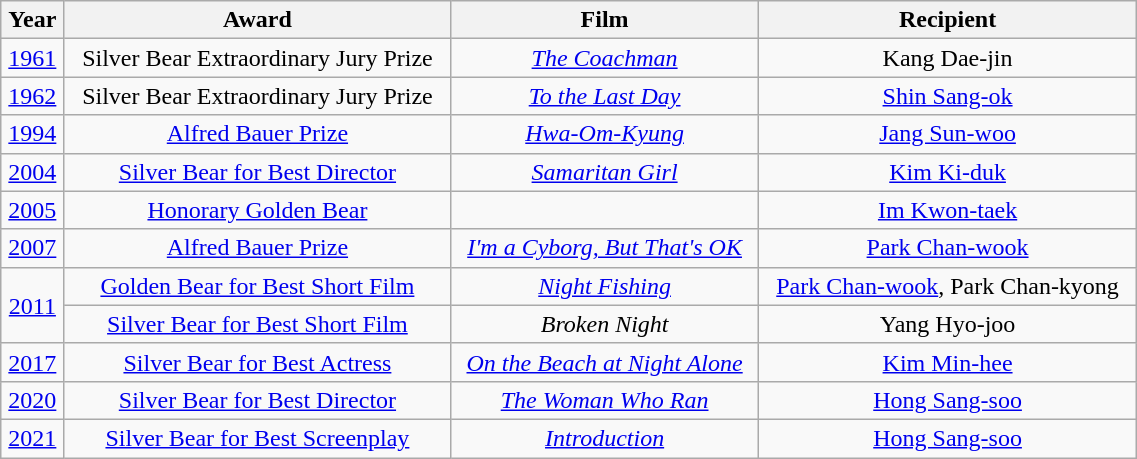<table class="wikitable mw-collapsible mw-collapsed" style="text-align:center; width:60%;">
<tr>
<th>Year</th>
<th>Award</th>
<th>Film</th>
<th>Recipient</th>
</tr>
<tr>
<td><a href='#'>1961</a></td>
<td>Silver Bear Extraordinary Jury Prize</td>
<td><em><a href='#'>The Coachman</a></em></td>
<td>Kang Dae-jin</td>
</tr>
<tr>
<td><a href='#'>1962</a></td>
<td>Silver Bear Extraordinary Jury Prize</td>
<td><em><a href='#'>To the Last Day</a></em></td>
<td><a href='#'>Shin Sang-ok</a></td>
</tr>
<tr>
<td><a href='#'>1994</a></td>
<td><a href='#'>Alfred Bauer Prize</a></td>
<td><em><a href='#'>Hwa-Om-Kyung</a></em></td>
<td><a href='#'>Jang Sun-woo</a></td>
</tr>
<tr>
<td><a href='#'>2004</a></td>
<td><a href='#'>Silver Bear for Best Director</a></td>
<td><em><a href='#'>Samaritan Girl</a></em></td>
<td><a href='#'>Kim Ki-duk</a></td>
</tr>
<tr>
<td><a href='#'>2005</a></td>
<td><a href='#'>Honorary Golden Bear</a></td>
<td></td>
<td><a href='#'>Im Kwon-taek</a></td>
</tr>
<tr>
<td><a href='#'>2007</a></td>
<td><a href='#'>Alfred Bauer Prize</a></td>
<td><em><a href='#'>I'm a Cyborg, But That's OK</a></em></td>
<td><a href='#'>Park Chan-wook</a></td>
</tr>
<tr>
<td rowspan="2"><a href='#'>2011</a></td>
<td><a href='#'>Golden Bear for Best Short Film</a></td>
<td><em><a href='#'>Night Fishing</a></em></td>
<td><a href='#'>Park Chan-wook</a>, Park Chan-kyong</td>
</tr>
<tr>
<td><a href='#'>Silver Bear for Best Short Film</a></td>
<td><em>Broken Night</em></td>
<td>Yang Hyo-joo</td>
</tr>
<tr>
<td><a href='#'>2017</a></td>
<td><a href='#'>Silver Bear for Best Actress</a></td>
<td><em><a href='#'>On the Beach at Night Alone</a></em></td>
<td><a href='#'>Kim Min-hee</a></td>
</tr>
<tr>
<td><a href='#'>2020</a></td>
<td><a href='#'>Silver Bear for Best Director</a></td>
<td><em><a href='#'>The Woman Who Ran</a></em></td>
<td><a href='#'>Hong Sang-soo</a></td>
</tr>
<tr>
<td><a href='#'>2021</a></td>
<td><a href='#'>Silver Bear for Best Screenplay</a></td>
<td><em><a href='#'>Introduction</a></em></td>
<td><a href='#'>Hong Sang-soo</a></td>
</tr>
</table>
